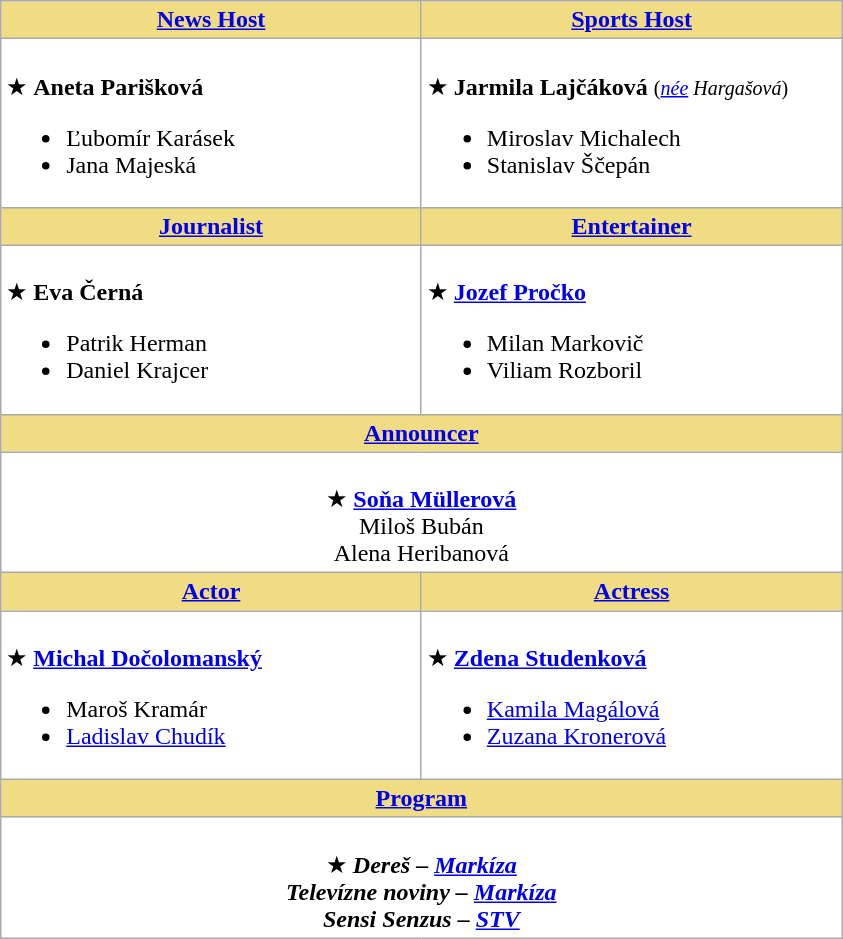<table class=wikitable style="background:white">
<tr>
<th style=background:#F0DC82 width=273><a href='#'>News Host</a></th>
<th style=background:#F0DC82 width=273><a href='#'>Sports Host</a></th>
</tr>
<tr>
<td scope=row valign=top><br>★ <strong>Aneta Parišková</strong><ul><li>Ľubomír Karásek</li><li>Jana Majeská</li></ul></td>
<td scope=row valign=top><br>★ <strong>Jarmila Lajčáková</strong>  <small>(<em><a href='#'>née</a> Hargašová</em>)</small><ul><li>Miroslav Michalech</li><li>Stanislav Ščepán</li></ul></td>
</tr>
<tr>
<th style=background:#F0DC82 width=273><a href='#'>Journalist</a></th>
<th style=background:#F0DC82 width=273><a href='#'>Entertainer</a></th>
</tr>
<tr>
<td scope=row valign=top><br>★ <strong>Eva Černá</strong><ul><li>Patrik Herman</li><li>Daniel Krajcer</li></ul></td>
<td scope=row valign=top><br>★ <strong><a href='#'>Jozef Pročko</a></strong><ul><li>Milan Markovič</li><li>Viliam Rozboril</li></ul></td>
</tr>
<tr>
<th colspan=2 style=background:#F0DC82 width=546><a href='#'>Announcer</a></th>
</tr>
<tr>
<td colspan=2 align=center scope=row valign=top><br>★ <strong><a href='#'>Soňa Müllerová</a></strong> <br>Miloš Bubán <br>Alena Heribanová</td>
</tr>
<tr>
<th style=background:#F0DC82 width=273><a href='#'>Actor</a></th>
<th style=background:#F0DC82 width=273><a href='#'>Actress</a></th>
</tr>
<tr>
<td scope=row valign=top><br>★ <strong><a href='#'>Michal Dočolomanský</a></strong><ul><li>Maroš Kramár</li><li><a href='#'>Ladislav Chudík</a></li></ul></td>
<td scope=row valign=top><br>★ <strong><a href='#'>Zdena Studenková</a></strong><ul><li><a href='#'>Kamila Magálová</a></li><li><a href='#'>Zuzana Kronerová</a></li></ul></td>
</tr>
<tr>
<th colspan=2 style=background:#F0DC82 width=546><a href='#'>Program</a></th>
</tr>
<tr>
<td colspan=2 align=center scope=row valign=top><br>★ <strong><em>Dereš<em> – <a href='#'>Markíza</a><strong> <br></em>Televízne noviny<em> – <a href='#'>Markíza</a> <br></em>Sensi Senzus<em> – <a href='#'>STV</a></td>
</tr>
</table>
